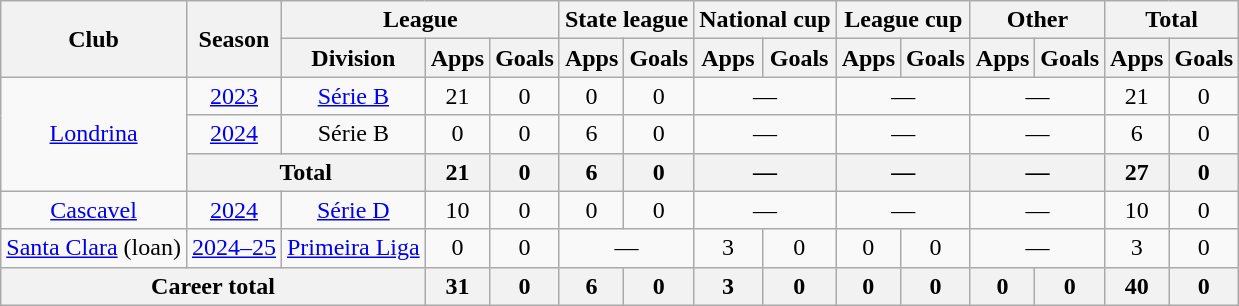<table class="wikitable" style="text-align:center">
<tr>
<th rowspan="2">Club</th>
<th rowspan="2">Season</th>
<th colspan="3">League</th>
<th colspan="2">State league</th>
<th colspan="2">National cup</th>
<th colspan="2">League cup</th>
<th colspan="2">Other</th>
<th colspan="2">Total</th>
</tr>
<tr>
<th>Division</th>
<th>Apps</th>
<th>Goals</th>
<th>Apps</th>
<th>Goals</th>
<th>Apps</th>
<th>Goals</th>
<th>Apps</th>
<th>Goals</th>
<th>Apps</th>
<th>Goals</th>
<th>Apps</th>
<th>Goals</th>
</tr>
<tr>
<td rowspan="3"><a href='#'>Londrina</a></td>
<td><a href='#'>2023</a></td>
<td><a href='#'>Série B</a></td>
<td>21</td>
<td>0</td>
<td>0</td>
<td>0</td>
<td colspan="2">—</td>
<td colspan="2">—</td>
<td colspan="2">—</td>
<td>21</td>
<td>0</td>
</tr>
<tr>
<td><a href='#'>2024</a></td>
<td>Série B</td>
<td>0</td>
<td>0</td>
<td>6</td>
<td>0</td>
<td colspan="2">—</td>
<td colspan="2">—</td>
<td colspan="2">—</td>
<td>6</td>
<td>0</td>
</tr>
<tr>
<th colspan="2">Total</th>
<th>21</th>
<th>0</th>
<th>6</th>
<th>0</th>
<th colspan="2">—</th>
<th colspan="2">—</th>
<th colspan="2">—</th>
<th>27</th>
<th>0</th>
</tr>
<tr>
<td><a href='#'>Cascavel</a></td>
<td><a href='#'>2024</a></td>
<td><a href='#'>Série D</a></td>
<td>10</td>
<td>0</td>
<td>0</td>
<td>0</td>
<td colspan="2">—</td>
<td colspan="2">—</td>
<td colspan="2">—</td>
<td>10</td>
<td>0</td>
</tr>
<tr>
<td><a href='#'>Santa Clara</a> (loan)</td>
<td><a href='#'>2024–25</a></td>
<td><a href='#'>Primeira Liga</a></td>
<td>0</td>
<td>0</td>
<td colspan="2">—</td>
<td>3</td>
<td>0</td>
<td>0</td>
<td>0</td>
<td colspan="2">—</td>
<td>3</td>
<td>0</td>
</tr>
<tr>
<th colspan="3">Career total</th>
<th>31</th>
<th>0</th>
<th>6</th>
<th>0</th>
<th>3</th>
<th>0</th>
<th>0</th>
<th>0</th>
<th>0</th>
<th>0</th>
<th>40</th>
<th>0</th>
</tr>
</table>
